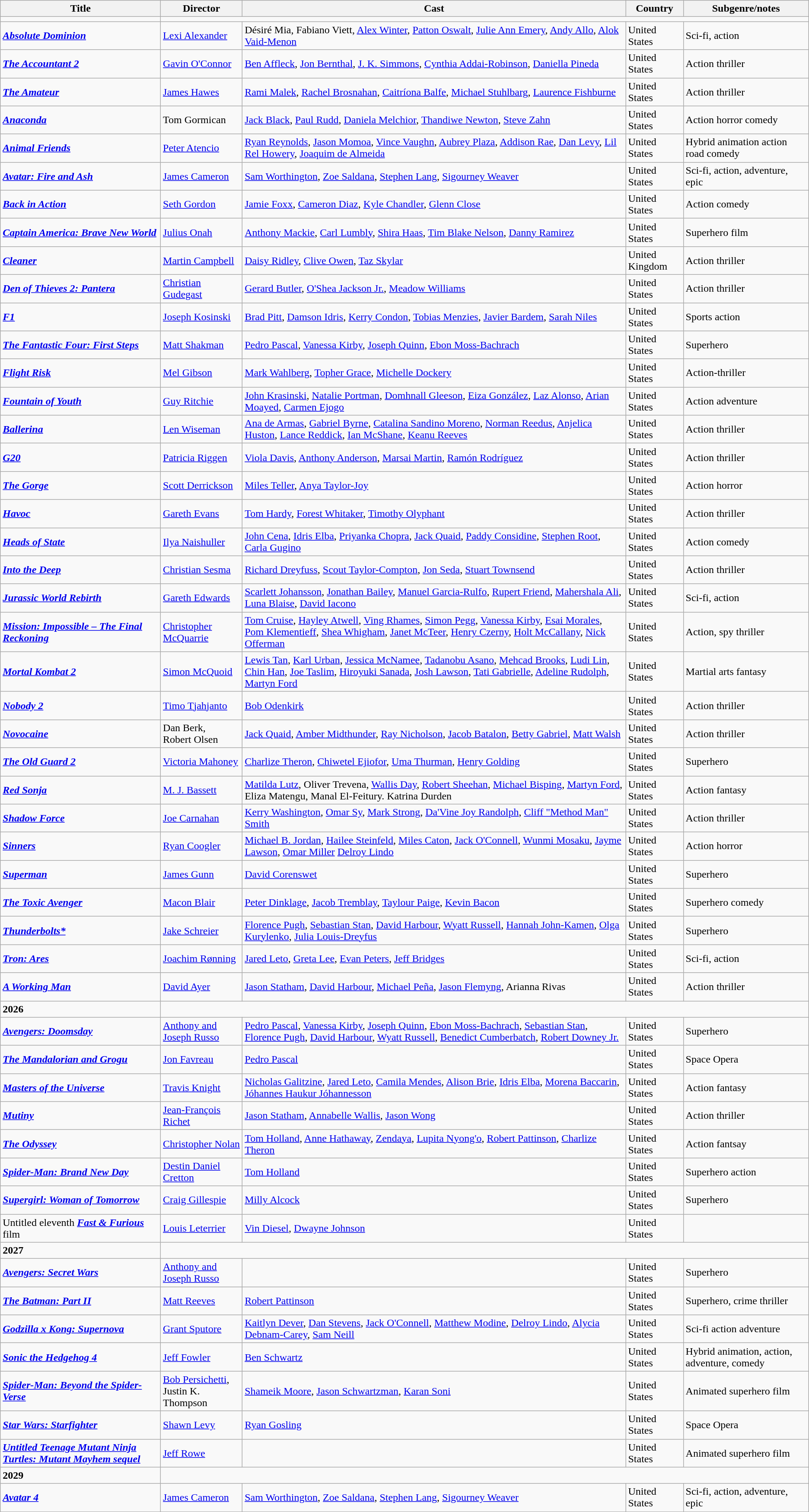<table class="wikitable">
<tr>
<th>Title</th>
<th>Director</th>
<th>Cast</th>
<th>Country</th>
<th>Subgenre/notes</th>
</tr>
<tr>
<td><strong><a href='#'></a></strong></td>
</tr>
<tr>
<td><strong><em><a href='#'>Absolute Dominion</a></em></strong></td>
<td><a href='#'>Lexi Alexander</a></td>
<td>Désiré Mia, Fabiano Viett, <a href='#'>Alex Winter</a>, <a href='#'>Patton Oswalt</a>, <a href='#'>Julie Ann Emery</a>, <a href='#'>Andy Allo</a>, <a href='#'>Alok Vaid-Menon</a></td>
<td>United States</td>
<td>Sci-fi, action</td>
</tr>
<tr>
<td><strong><em><a href='#'>The Accountant 2</a></em></strong></td>
<td><a href='#'>Gavin O'Connor</a></td>
<td><a href='#'>Ben Affleck</a>, <a href='#'>Jon Bernthal</a>, <a href='#'>J. K. Simmons</a>, <a href='#'>Cynthia Addai-Robinson</a>, <a href='#'>Daniella Pineda</a></td>
<td>United States</td>
<td>Action thriller</td>
</tr>
<tr>
<td><strong><em><a href='#'>The Amateur</a></em></strong></td>
<td><a href='#'>James Hawes</a></td>
<td><a href='#'>Rami Malek</a>, <a href='#'>Rachel Brosnahan</a>, <a href='#'>Caitríona Balfe</a>, <a href='#'>Michael Stuhlbarg</a>, <a href='#'>Laurence Fishburne</a></td>
<td>United States</td>
<td>Action thriller</td>
</tr>
<tr>
<td><strong><em><a href='#'>Anaconda</a></em></strong></td>
<td>Tom Gormican</td>
<td><a href='#'>Jack Black</a>, <a href='#'>Paul Rudd</a>, <a href='#'>Daniela Melchior</a>, <a href='#'>Thandiwe Newton</a>, <a href='#'>Steve Zahn</a></td>
<td>United States</td>
<td>Action horror comedy</td>
</tr>
<tr>
<td><strong><em><a href='#'>Animal Friends</a></em></strong></td>
<td><a href='#'>Peter Atencio</a></td>
<td><a href='#'>Ryan Reynolds</a>, <a href='#'>Jason Momoa</a>, <a href='#'>Vince Vaughn</a>, <a href='#'>Aubrey Plaza</a>, <a href='#'>Addison Rae</a>, <a href='#'>Dan Levy</a>, <a href='#'>Lil Rel Howery</a>, <a href='#'>Joaquim de Almeida</a></td>
<td>United States</td>
<td>Hybrid animation action road comedy</td>
</tr>
<tr>
<td><strong><em><a href='#'>Avatar: Fire and Ash</a></em></strong></td>
<td><a href='#'>James Cameron</a></td>
<td><a href='#'>Sam Worthington</a>, <a href='#'>Zoe Saldana</a>, <a href='#'>Stephen Lang</a>, <a href='#'>Sigourney Weaver</a></td>
<td>United States</td>
<td>Sci-fi, action, adventure, epic</td>
</tr>
<tr>
<td><strong><em><a href='#'>Back in Action</a></em></strong></td>
<td><a href='#'>Seth Gordon</a></td>
<td><a href='#'>Jamie Foxx</a>, <a href='#'>Cameron Diaz</a>, <a href='#'>Kyle Chandler</a>, <a href='#'>Glenn Close</a></td>
<td>United States</td>
<td>Action comedy</td>
</tr>
<tr>
<td><strong><em><a href='#'>Captain America: Brave New World</a></em></strong></td>
<td><a href='#'>Julius Onah</a></td>
<td><a href='#'>Anthony Mackie</a>, <a href='#'>Carl Lumbly</a>, <a href='#'>Shira Haas</a>, <a href='#'>Tim Blake Nelson</a>, <a href='#'>Danny Ramirez</a></td>
<td>United States</td>
<td>Superhero film</td>
</tr>
<tr>
<td><strong><em><a href='#'>Cleaner</a></em></strong></td>
<td><a href='#'>Martin Campbell</a></td>
<td><a href='#'>Daisy Ridley</a>, <a href='#'>Clive Owen</a>, <a href='#'>Taz Skylar</a></td>
<td>United Kingdom</td>
<td>Action thriller</td>
</tr>
<tr>
<td><strong><em><a href='#'>Den of Thieves 2: Pantera</a></em></strong></td>
<td><a href='#'>Christian Gudegast</a></td>
<td><a href='#'>Gerard Butler</a>, <a href='#'>O'Shea Jackson Jr.</a>, <a href='#'>Meadow Williams</a></td>
<td>United States</td>
<td>Action thriller</td>
</tr>
<tr>
<td><em><a href='#'><strong>F1</strong></a></em></td>
<td><a href='#'>Joseph Kosinski</a></td>
<td><a href='#'>Brad Pitt</a>, <a href='#'>Damson Idris</a>, <a href='#'>Kerry Condon</a>, <a href='#'>Tobias Menzies</a>, <a href='#'>Javier Bardem</a>, <a href='#'>Sarah Niles</a></td>
<td>United States</td>
<td>Sports action</td>
</tr>
<tr>
<td><strong><em><a href='#'>The Fantastic Four: First Steps</a></em></strong></td>
<td><a href='#'>Matt Shakman</a></td>
<td><a href='#'>Pedro Pascal</a>, <a href='#'>Vanessa Kirby</a>, <a href='#'>Joseph Quinn</a>, <a href='#'>Ebon Moss-Bachrach</a></td>
<td>United States</td>
<td>Superhero</td>
</tr>
<tr>
<td><strong><em><a href='#'>Flight Risk</a></em></strong></td>
<td><a href='#'>Mel Gibson</a></td>
<td><a href='#'>Mark Wahlberg</a>, <a href='#'>Topher Grace</a>, <a href='#'>Michelle Dockery</a></td>
<td>United States</td>
<td>Action-thriller</td>
</tr>
<tr>
<td><strong><em><a href='#'>Fountain of Youth</a></em></strong></td>
<td><a href='#'>Guy Ritchie</a></td>
<td><a href='#'>John Krasinski</a>, <a href='#'>Natalie Portman</a>, <a href='#'>Domhnall Gleeson</a>, <a href='#'>Eiza González</a>, <a href='#'>Laz Alonso</a>, <a href='#'>Arian Moayed</a>, <a href='#'>Carmen Ejogo</a></td>
<td>United States</td>
<td>Action adventure</td>
</tr>
<tr>
<td><strong><em><a href='#'>Ballerina</a></em></strong></td>
<td><a href='#'>Len Wiseman</a></td>
<td><a href='#'>Ana de Armas</a>, <a href='#'>Gabriel Byrne</a>, <a href='#'>Catalina Sandino Moreno</a>, <a href='#'>Norman Reedus</a>, <a href='#'>Anjelica Huston</a>, <a href='#'>Lance Reddick</a>, <a href='#'>Ian McShane</a>, <a href='#'>Keanu Reeves</a></td>
<td>United States</td>
<td>Action thriller</td>
</tr>
<tr>
<td><strong><em><a href='#'>G20</a></em></strong></td>
<td><a href='#'>Patricia Riggen</a></td>
<td><a href='#'>Viola Davis</a>, <a href='#'>Anthony Anderson</a>, <a href='#'>Marsai Martin</a>, <a href='#'>Ramón Rodríguez</a></td>
<td>United States</td>
<td>Action thriller</td>
</tr>
<tr>
<td><strong><em><a href='#'>The Gorge</a></em></strong></td>
<td><a href='#'>Scott Derrickson</a></td>
<td><a href='#'>Miles Teller</a>, <a href='#'>Anya Taylor-Joy</a></td>
<td>United States</td>
<td>Action horror</td>
</tr>
<tr>
<td><strong><em><a href='#'>Havoc</a></em></strong></td>
<td><a href='#'>Gareth Evans</a></td>
<td><a href='#'>Tom Hardy</a>, <a href='#'>Forest Whitaker</a>, <a href='#'>Timothy Olyphant</a></td>
<td>United States</td>
<td>Action thriller</td>
</tr>
<tr>
<td><strong><em><a href='#'>Heads of State</a></em></strong></td>
<td><a href='#'>Ilya Naishuller</a></td>
<td><a href='#'>John Cena</a>, <a href='#'>Idris Elba</a>, <a href='#'>Priyanka Chopra</a>, <a href='#'>Jack Quaid</a>, <a href='#'>Paddy Considine</a>, <a href='#'>Stephen Root</a>, <a href='#'>Carla Gugino</a></td>
<td>United States</td>
<td>Action comedy</td>
</tr>
<tr>
<td><strong><em><a href='#'>Into the Deep</a></em></strong></td>
<td><a href='#'>Christian Sesma</a></td>
<td><a href='#'>Richard Dreyfuss</a>, <a href='#'>Scout Taylor-Compton</a>, <a href='#'>Jon Seda</a>, <a href='#'>Stuart Townsend</a></td>
<td>United States</td>
<td>Action thriller</td>
</tr>
<tr>
<td><strong><em><a href='#'>Jurassic World Rebirth</a></em></strong></td>
<td><a href='#'>Gareth Edwards</a></td>
<td><a href='#'>Scarlett Johansson</a>, <a href='#'>Jonathan Bailey</a>, <a href='#'>Manuel Garcia-Rulfo</a>, <a href='#'>Rupert Friend</a>, <a href='#'>Mahershala Ali</a>, <a href='#'>Luna Blaise</a>, <a href='#'>David Iacono</a></td>
<td>United States</td>
<td>Sci-fi, action</td>
</tr>
<tr>
<td><strong><em><a href='#'>Mission: Impossible – The Final Reckoning</a></em></strong></td>
<td><a href='#'>Christopher McQuarrie</a></td>
<td><a href='#'>Tom Cruise</a>, <a href='#'>Hayley Atwell</a>, <a href='#'>Ving Rhames</a>, <a href='#'>Simon Pegg</a>, <a href='#'>Vanessa Kirby</a>, <a href='#'>Esai Morales</a>, <a href='#'>Pom Klementieff</a>, <a href='#'>Shea Whigham</a>, <a href='#'>Janet McTeer</a>, <a href='#'>Henry Czerny</a>, <a href='#'>Holt McCallany</a>, <a href='#'>Nick Offerman</a></td>
<td>United States</td>
<td>Action, spy thriller</td>
</tr>
<tr>
<td><em><a href='#'><strong>Mortal Kombat 2</strong></a></em></td>
<td><a href='#'>Simon McQuoid</a></td>
<td><a href='#'>Lewis Tan</a>, <a href='#'>Karl Urban</a>, <a href='#'>Jessica McNamee</a>, <a href='#'>Tadanobu Asano</a>, <a href='#'>Mehcad Brooks</a>, <a href='#'>Ludi Lin</a>, <a href='#'>Chin Han</a>, <a href='#'>Joe Taslim</a>, <a href='#'>Hiroyuki Sanada</a>, <a href='#'>Josh Lawson</a>, <a href='#'>Tati Gabrielle</a>, <a href='#'>Adeline Rudolph</a>, <a href='#'>Martyn Ford</a></td>
<td>United States</td>
<td>Martial arts fantasy</td>
</tr>
<tr>
<td><strong><em><a href='#'>Nobody 2</a></em></strong></td>
<td><a href='#'>Timo Tjahjanto</a></td>
<td><a href='#'>Bob Odenkirk</a></td>
<td>United States</td>
<td>Action thriller</td>
</tr>
<tr>
<td><em><a href='#'><strong>Novocaine</strong></a></em></td>
<td>Dan Berk,<br>Robert Olsen</td>
<td><a href='#'>Jack Quaid</a>, <a href='#'>Amber Midthunder</a>, <a href='#'>Ray Nicholson</a>, <a href='#'>Jacob Batalon</a>, <a href='#'>Betty Gabriel</a>, <a href='#'>Matt Walsh</a></td>
<td>United States</td>
<td>Action thriller</td>
</tr>
<tr>
<td><strong><em><a href='#'>The Old Guard 2</a></em></strong></td>
<td><a href='#'>Victoria Mahoney</a></td>
<td><a href='#'>Charlize Theron</a>, <a href='#'>Chiwetel Ejiofor</a>, <a href='#'>Uma Thurman</a>, <a href='#'>Henry Golding</a></td>
<td>United States</td>
<td>Superhero</td>
</tr>
<tr>
<td><strong><em><a href='#'>Red Sonja</a></em></strong></td>
<td><a href='#'>M. J. Bassett</a></td>
<td><a href='#'>Matilda Lutz</a>, Oliver Trevena, <a href='#'>Wallis Day</a>, <a href='#'>Robert Sheehan</a>, <a href='#'>Michael Bisping</a>, <a href='#'>Martyn Ford</a>, Eliza Matengu, Manal El-Feitury. Katrina Durden</td>
<td>United States</td>
<td>Action fantasy</td>
</tr>
<tr>
<td><strong><em><a href='#'>Shadow Force</a></em></strong></td>
<td><a href='#'>Joe Carnahan</a></td>
<td><a href='#'>Kerry Washington</a>, <a href='#'>Omar Sy</a>, <a href='#'>Mark Strong</a>, <a href='#'>Da'Vine Joy Randolph</a>, <a href='#'>Cliff "Method Man" Smith</a></td>
<td>United States</td>
<td>Action thriller</td>
</tr>
<tr>
<td><strong><em><a href='#'>Sinners</a></em></strong></td>
<td><a href='#'>Ryan Coogler</a></td>
<td><a href='#'>Michael B. Jordan</a>, <a href='#'>Hailee Steinfeld</a>, <a href='#'>Miles Caton</a>, <a href='#'>Jack O'Connell</a>, <a href='#'>Wunmi Mosaku</a>, <a href='#'>Jayme Lawson</a>, <a href='#'>Omar Miller</a> <a href='#'>Delroy Lindo</a></td>
<td>United States</td>
<td>Action horror</td>
</tr>
<tr>
<td><em><a href='#'><strong>Superman</strong></a></em></td>
<td><a href='#'>James Gunn</a></td>
<td><a href='#'>David Corenswet</a></td>
<td>United States</td>
<td>Superhero</td>
</tr>
<tr>
<td><em><a href='#'><strong>The Toxic Avenger</strong></a></em></td>
<td><a href='#'>Macon Blair</a></td>
<td><a href='#'>Peter Dinklage</a>, <a href='#'>Jacob Tremblay</a>, <a href='#'>Taylour Paige</a>, <a href='#'>Kevin Bacon</a></td>
<td>United States</td>
<td>Superhero comedy</td>
</tr>
<tr>
<td><strong><em><a href='#'>Thunderbolts*</a></em></strong></td>
<td><a href='#'>Jake Schreier</a></td>
<td><a href='#'>Florence Pugh</a>, <a href='#'>Sebastian Stan</a>, <a href='#'>David Harbour</a>, <a href='#'>Wyatt Russell</a>, <a href='#'>Hannah John-Kamen</a>, <a href='#'>Olga Kurylenko</a>, <a href='#'>Julia Louis-Dreyfus</a></td>
<td>United States</td>
<td>Superhero</td>
</tr>
<tr>
<td><strong><em><a href='#'>Tron: Ares</a></em></strong></td>
<td><a href='#'>Joachim Rønning</a></td>
<td><a href='#'>Jared Leto</a>, <a href='#'>Greta Lee</a>, <a href='#'>Evan Peters</a>, <a href='#'>Jeff Bridges</a></td>
<td>United States</td>
<td>Sci-fi, action</td>
</tr>
<tr>
<td><strong><em><a href='#'>A Working Man</a></em></strong></td>
<td><a href='#'>David Ayer</a></td>
<td><a href='#'>Jason Statham</a>, <a href='#'>David Harbour</a>, <a href='#'>Michael Peña</a>, <a href='#'>Jason Flemyng</a>, Arianna Rivas</td>
<td>United States</td>
<td>Action thriller</td>
</tr>
<tr>
<td><strong>2026</strong></td>
</tr>
<tr>
<td><strong><em><a href='#'>Avengers: Doomsday</a></em></strong></td>
<td><a href='#'>Anthony and Joseph Russo</a></td>
<td><a href='#'>Pedro Pascal</a>, <a href='#'>Vanessa Kirby</a>, <a href='#'>Joseph Quinn</a>, <a href='#'>Ebon Moss-Bachrach</a>, <a href='#'>Sebastian Stan</a>, <a href='#'>Florence Pugh</a>, <a href='#'>David Harbour</a>, <a href='#'>Wyatt Russell</a>, <a href='#'>Benedict Cumberbatch</a>, <a href='#'>Robert Downey Jr.</a></td>
<td>United States</td>
<td>Superhero</td>
</tr>
<tr>
<td><strong><em><a href='#'>The Mandalorian and Grogu</a></em></strong></td>
<td><a href='#'>Jon Favreau</a></td>
<td><a href='#'>Pedro Pascal</a></td>
<td>United States</td>
<td>Space Opera</td>
</tr>
<tr>
<td><strong><em><a href='#'>Masters of the Universe</a></em></strong></td>
<td><a href='#'>Travis Knight</a></td>
<td><a href='#'>Nicholas Galitzine</a>, <a href='#'>Jared Leto</a>, <a href='#'>Camila Mendes</a>, <a href='#'>Alison Brie</a>, <a href='#'>Idris Elba</a>, <a href='#'>Morena Baccarin</a>, <a href='#'>Jóhannes Haukur Jóhannesson</a></td>
<td>United States</td>
<td>Action fantasy</td>
</tr>
<tr>
<td><strong><em><a href='#'>Mutiny</a></em></strong></td>
<td><a href='#'>Jean-François Richet</a></td>
<td><a href='#'>Jason Statham</a>, <a href='#'>Annabelle Wallis</a>, <a href='#'>Jason Wong</a></td>
<td>United States</td>
<td>Action thriller</td>
</tr>
<tr>
<td><strong><em><a href='#'>The Odyssey</a></em></strong></td>
<td><a href='#'>Christopher Nolan</a></td>
<td><a href='#'>Tom Holland</a>, <a href='#'>Anne Hathaway</a>, <a href='#'>Zendaya</a>, <a href='#'>Lupita Nyong'o</a>, <a href='#'>Robert Pattinson</a>, <a href='#'>Charlize Theron</a></td>
<td>United States</td>
<td>Action fantsay</td>
</tr>
<tr>
<td><strong><em><a href='#'>Spider-Man: Brand New Day</a></em></strong></td>
<td><a href='#'>Destin Daniel Cretton</a></td>
<td><a href='#'>Tom Holland</a></td>
<td>United States</td>
<td>Superhero action</td>
</tr>
<tr>
<td><strong><em><a href='#'>Supergirl: Woman of Tomorrow</a></em></strong></td>
<td><a href='#'>Craig Gillespie</a></td>
<td><a href='#'>Milly Alcock</a></td>
<td>United States</td>
<td>Superhero</td>
</tr>
<tr>
<td>Untitled eleventh <strong><em><a href='#'>Fast & Furious</a></em></strong> film</td>
<td><a href='#'>Louis Leterrier</a></td>
<td><a href='#'>Vin Diesel</a>, <a href='#'>Dwayne Johnson</a></td>
<td>United States</td>
<td></td>
</tr>
<tr>
<td><strong>2027</strong></td>
</tr>
<tr>
<td><strong><em><a href='#'>Avengers: Secret Wars</a></em></strong></td>
<td><a href='#'>Anthony and Joseph Russo</a></td>
<td></td>
<td>United States</td>
<td>Superhero</td>
</tr>
<tr>
<td><em><a href='#'><strong>The Batman: Part II</strong></a></em></td>
<td><a href='#'>Matt Reeves</a></td>
<td><a href='#'>Robert Pattinson</a></td>
<td>United States</td>
<td>Superhero, crime thriller</td>
</tr>
<tr>
<td><strong><em><a href='#'>Godzilla x Kong: Supernova</a></em></strong></td>
<td><a href='#'>Grant Sputore</a></td>
<td><a href='#'>Kaitlyn Dever</a>, <a href='#'>Dan Stevens</a>, <a href='#'>Jack O'Connell</a>, <a href='#'>Matthew Modine</a>, <a href='#'>Delroy Lindo</a>, <a href='#'>Alycia Debnam-Carey</a>, <a href='#'>Sam Neill</a></td>
<td>United States</td>
<td>Sci-fi action adventure</td>
</tr>
<tr>
<td><em><a href='#'><strong>Sonic the Hedgehog 4</strong></a></em></td>
<td><a href='#'>Jeff Fowler</a></td>
<td><a href='#'>Ben Schwartz</a></td>
<td>United States</td>
<td>Hybrid animation, action, adventure, comedy</td>
</tr>
<tr>
<td><strong><em><a href='#'>Spider-Man: Beyond the Spider-Verse</a></em></strong></td>
<td><a href='#'>Bob Persichetti</a>,<br>Justin K. Thompson</td>
<td><a href='#'>Shameik Moore</a>, <a href='#'>Jason Schwartzman</a>, <a href='#'>Karan Soni</a></td>
<td>United States</td>
<td>Animated superhero film</td>
</tr>
<tr>
<td><em><a href='#'><strong>Star Wars: Starfighter</strong></a></em></td>
<td><a href='#'>Shawn Levy</a></td>
<td><a href='#'>Ryan Gosling</a></td>
<td>United States</td>
<td>Space Opera</td>
</tr>
<tr>
<td><em><a href='#'><strong>Untitled Teenage Mutant Ninja Turtles: Mutant Mayhem sequel</strong></a></em></td>
<td><a href='#'>Jeff Rowe</a></td>
<td></td>
<td>United States</td>
<td>Animated superhero film</td>
</tr>
<tr>
<td><strong>2029</strong></td>
</tr>
<tr>
<td><strong><em><a href='#'>Avatar 4</a></em></strong></td>
<td><a href='#'>James Cameron</a></td>
<td><a href='#'>Sam Worthington</a>, <a href='#'>Zoe Saldana</a>, <a href='#'>Stephen Lang</a>, <a href='#'>Sigourney Weaver</a></td>
<td>United States</td>
<td>Sci-fi, action, adventure, epic<br></td>
</tr>
</table>
